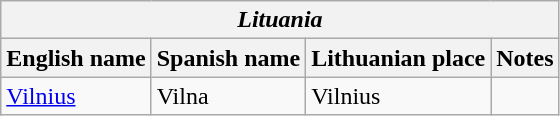<table class="wikitable sortable">
<tr>
<th colspan="4"> <em>Lituania</em></th>
</tr>
<tr>
<th>English name</th>
<th>Spanish name</th>
<th>Lithuanian place</th>
<th>Notes</th>
</tr>
<tr>
<td><a href='#'>Vilnius</a></td>
<td>Vilna</td>
<td>Vilnius</td>
<td></td>
</tr>
</table>
